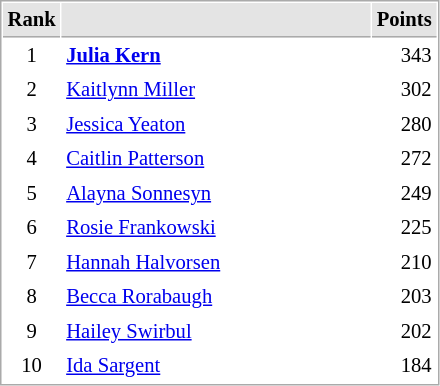<table cellspacing="1" cellpadding="3" style="border:1px solid #AAAAAA;font-size:86%">
<tr style="background-color: #E4E4E4;">
<th style="border-bottom:1px solid #AAAAAA" width=10>Rank</th>
<th style="border-bottom:1px solid #AAAAAA" width=200></th>
<th style="border-bottom:1px solid #AAAAAA" width=20 align=right>Points</th>
</tr>
<tr>
<td align=center>1</td>
<td> <strong><a href='#'>Julia Kern</a></strong></td>
<td align=right>343</td>
</tr>
<tr>
<td align=center>2</td>
<td> <a href='#'>Kaitlynn Miller</a></td>
<td align=right>302</td>
</tr>
<tr>
<td align=center>3</td>
<td> <a href='#'>Jessica Yeaton</a></td>
<td align=right>280</td>
</tr>
<tr>
<td align=center>4</td>
<td> <a href='#'>Caitlin Patterson</a></td>
<td align=right>272</td>
</tr>
<tr>
<td align=center>5</td>
<td> <a href='#'>Alayna Sonnesyn</a></td>
<td align=right>249</td>
</tr>
<tr>
<td align=center>6</td>
<td> <a href='#'>Rosie Frankowski</a></td>
<td align=right>225</td>
</tr>
<tr>
<td align=center>7</td>
<td> <a href='#'>Hannah Halvorsen</a></td>
<td align=right>210</td>
</tr>
<tr>
<td align=center>8</td>
<td> <a href='#'>Becca Rorabaugh</a></td>
<td align=right>203</td>
</tr>
<tr>
<td align=center>9</td>
<td> <a href='#'>Hailey Swirbul</a></td>
<td align=right>202</td>
</tr>
<tr>
<td align=center>10</td>
<td> <a href='#'>Ida Sargent</a></td>
<td align=right>184</td>
</tr>
</table>
